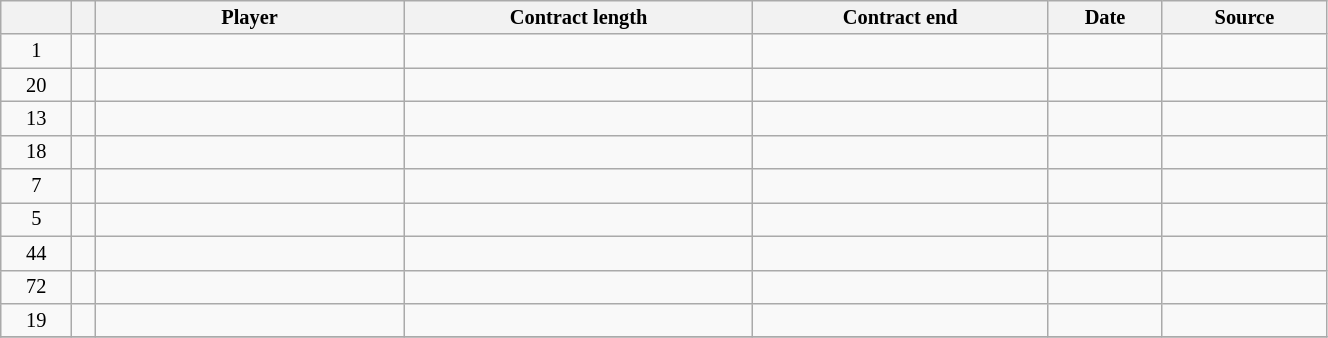<table class="wikitable sortable" style="width:70%; text-align:center; font-size:85%; text-align:centre;">
<tr>
<th></th>
<th></th>
<th scope="col" style="width:200px;">Player</th>
<th>Contract length</th>
<th>Contract end</th>
<th scope="col" style="width:70px;">Date</th>
<th>Source</th>
</tr>
<tr>
<td align=center>1</td>
<td align=center></td>
<td></td>
<td align=center></td>
<td align=center></td>
<td align=center></td>
<td align=center></td>
</tr>
<tr>
<td align=center>20</td>
<td align=center></td>
<td></td>
<td align=center></td>
<td align=center></td>
<td align=center></td>
<td align=center></td>
</tr>
<tr>
<td align=center>13</td>
<td align=center></td>
<td></td>
<td align=center></td>
<td align=center></td>
<td align=center></td>
<td align=center></td>
</tr>
<tr>
<td align=center>18</td>
<td align=center></td>
<td></td>
<td align=center></td>
<td align=center></td>
<td align=center></td>
<td align=center></td>
</tr>
<tr>
<td align=center>7</td>
<td align=center></td>
<td></td>
<td align=center></td>
<td align=center></td>
<td align=center></td>
<td align=center></td>
</tr>
<tr>
<td align=center>5</td>
<td align=center></td>
<td></td>
<td align=center></td>
<td align=center></td>
<td align=center></td>
<td align=center></td>
</tr>
<tr>
<td align=center>44</td>
<td align=center></td>
<td></td>
<td align=center></td>
<td align=center></td>
<td align=center></td>
<td align=center></td>
</tr>
<tr>
<td align=center>72</td>
<td align=center></td>
<td></td>
<td align=center></td>
<td align=center></td>
<td align=center></td>
<td align=center></td>
</tr>
<tr>
<td align=center>19</td>
<td align=center></td>
<td></td>
<td align=center></td>
<td align=center></td>
<td align=center></td>
<td align=center></td>
</tr>
<tr>
</tr>
</table>
